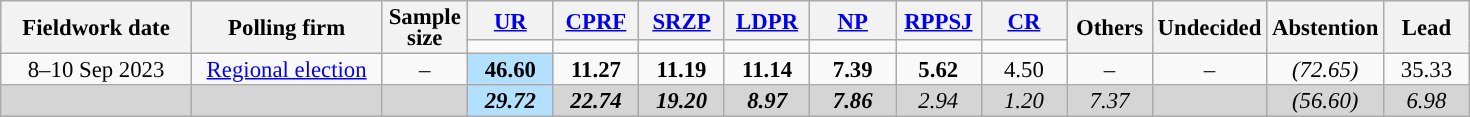<table class=wikitable style="font-size:95%; line-height:14px; text-align:center">
<tr>
<th style=width:120px; rowspan=2>Fieldwork date</th>
<th style=width:120px; rowspan=2>Polling firm</th>
<th style=width:50px; rowspan=2>Sample<br>size</th>
<th style="width:50px;"><a href='#'>UR</a></th>
<th style="width:50px;"><a href='#'>CPRF</a></th>
<th style="width:50px;"><a href='#'>SRZP</a></th>
<th style="width:50px;"><a href='#'>LDPR</a></th>
<th style="width:50px;"><a href='#'>NP</a></th>
<th style="width:50px;"><a href='#'>RPPSJ</a></th>
<th style="width:50px;"><a href='#'>CR</a></th>
<th style="width:50px;" rowspan=2>Others</th>
<th style="width:50px;" rowspan=2>Undecided</th>
<th style="width:50px;" rowspan=2>Abstention</th>
<th style="width:50px;" rowspan="2">Lead</th>
</tr>
<tr>
<td bgcolor=></td>
<td bgcolor=></td>
<td bgcolor=></td>
<td bgcolor=></td>
<td bgcolor=></td>
<td bgcolor=></td>
<td bgcolor=></td>
</tr>
<tr>
<td>8–10 Sep 2023</td>
<td><a href='#'>Regional election</a></td>
<td>–</td>
<td style="background:#B3E0FF"><strong>46.60</strong></td>
<td><strong>11.27</strong></td>
<td><strong>11.19</strong></td>
<td><strong>11.14</strong></td>
<td><strong>7.39</strong></td>
<td><strong>5.62</strong></td>
<td>4.50</td>
<td>–</td>
<td>–</td>
<td><em>(72.65)</em></td>
<td style="background:">35.33</td>
</tr>
<tr style="background:#D5D5D5">
<td></td>
<td></td>
<td></td>
<td style="background:#B3E0FF"><strong><em>29.72</em></strong></td>
<td><strong><em>22.74</em></strong></td>
<td><strong><em>19.20</em></strong></td>
<td><strong><em>8.97</em></strong></td>
<td><strong><em>7.86</em></strong></td>
<td><em>2.94</em></td>
<td><em>1.20</em></td>
<td><em>7.37</em></td>
<td></td>
<td><em>(56.60)</em></td>
<td style="background:"><em>6.98</em></td>
</tr>
</table>
